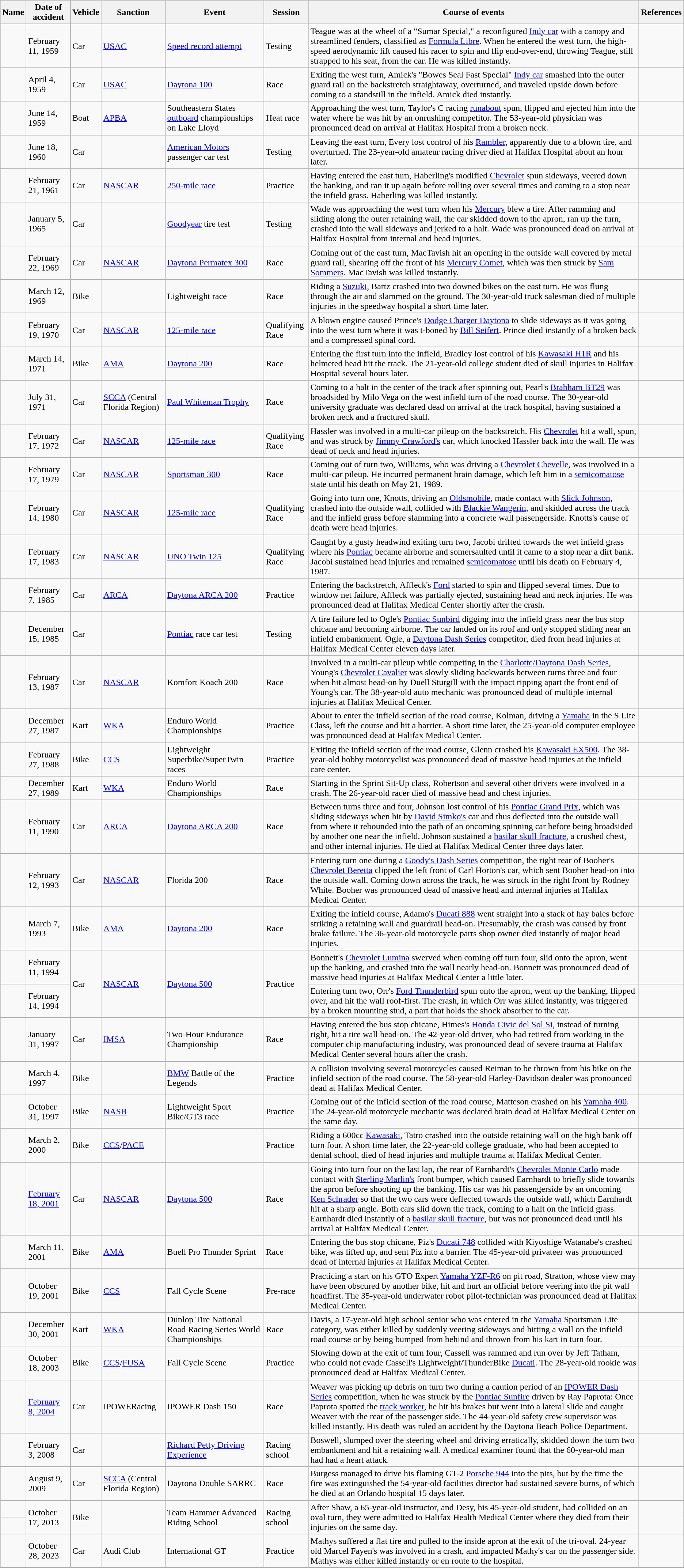<table class="wikitable sortable">
<tr>
<th>Name</th>
<th>Date of accident</th>
<th>Vehicle</th>
<th>Sanction</th>
<th>Event</th>
<th>Session</th>
<th>Course of events</th>
<th>References</th>
</tr>
<tr>
<td></td>
<td>February 11, 1959</td>
<td>Car</td>
<td><a href='#'>USAC</a></td>
<td><a href='#'>Speed record attempt</a></td>
<td>Testing</td>
<td>Teague was at the wheel of a "Sumar Special," a reconfigured <a href='#'>Indy car</a> with a canopy and streamlined fenders, classified as <a href='#'>Formula Libre</a>. When he entered the west turn, the high-speed aerodynamic lift caused his racer to spin and flip end-over-end, throwing Teague, still strapped to his seat, from the car.  He was killed instantly.</td>
<td></td>
</tr>
<tr>
<td></td>
<td>April 4, 1959</td>
<td>Car</td>
<td><a href='#'>USAC</a></td>
<td><a href='#'>Daytona 100</a></td>
<td>Race</td>
<td>Exiting the west turn, Amick's "Bowes Seal Fast Special" <a href='#'>Indy car</a> smashed into the outer guard rail on the backstretch straightaway, overturned, and traveled upside down before coming to a standstill in the infield.  Amick died instantly.</td>
<td></td>
</tr>
<tr>
<td></td>
<td>June 14, 1959</td>
<td>Boat</td>
<td><a href='#'>APBA</a></td>
<td>Southeastern States <a href='#'>outboard</a> championships on Lake Lloyd</td>
<td>Heat race</td>
<td>Approaching the west turn, Taylor's C racing <a href='#'>runabout</a> spun, flipped and ejected him into the water where he was hit by an onrushing competitor.  The 53-year-old physician was pronounced dead on arrival at Halifax Hospital from a broken neck.</td>
<td></td>
</tr>
<tr>
<td></td>
<td>June 18, 1960</td>
<td>Car</td>
<td></td>
<td><a href='#'>American Motors</a> passenger car test</td>
<td>Testing</td>
<td>Leaving the east turn, Every lost control of his <a href='#'>Rambler</a>, apparently due to a blown tire, and overturned.  The 23-year-old amateur racing driver died at Halifax Hospital about an hour later.</td>
<td></td>
</tr>
<tr>
<td></td>
<td>February 21, 1961</td>
<td>Car</td>
<td><a href='#'>NASCAR</a></td>
<td><a href='#'>250-mile race</a></td>
<td>Practice</td>
<td>Having entered the east turn, Haberling's modified <a href='#'>Chevrolet</a> spun sideways, veered down the banking, and ran it up again before rolling over several times and coming to a stop near the infield grass.  Haberling was killed instantly.</td>
<td></td>
</tr>
<tr>
<td></td>
<td>January 5, 1965</td>
<td>Car</td>
<td></td>
<td><a href='#'>Goodyear</a> tire test</td>
<td>Testing</td>
<td>Wade was approaching the west turn when his <a href='#'>Mercury</a> blew a tire.  After ramming and sliding along the outer retaining wall, the car skidded down to the apron, ran up the turn, crashed into the wall sideways and jerked to a halt.  Wade was pronounced dead on arrival at Halifax Hospital from internal and head injuries.</td>
<td></td>
</tr>
<tr>
<td></td>
<td>February 22, 1969</td>
<td>Car</td>
<td><a href='#'>NASCAR</a></td>
<td><a href='#'>Daytona Permatex 300</a></td>
<td>Race</td>
<td>Coming out of the east turn, MacTavish hit an opening in the outside wall covered by metal guard rail, shearing off the front of his <a href='#'>Mercury Comet</a>, which was then struck by <a href='#'>Sam Sommers</a>.  MacTavish was killed instantly.</td>
<td></td>
</tr>
<tr>
<td></td>
<td>March 12, 1969</td>
<td>Bike</td>
<td></td>
<td>Lightweight race</td>
<td>Race</td>
<td>Riding a <a href='#'>Suzuki</a>, Bartz crashed into two downed bikes on the east turn.  He was flung through the air and slammed on the ground.  The 30-year-old truck salesman died of multiple injuries in the speedway hospital a short time later.</td>
<td></td>
</tr>
<tr>
<td></td>
<td>February 19, 1970</td>
<td>Car</td>
<td><a href='#'>NASCAR</a></td>
<td><a href='#'>125-mile race</a></td>
<td>Qualifying Race</td>
<td>A blown engine caused Prince's <a href='#'>Dodge Charger Daytona</a> to slide sideways as it was going into the west turn where it was t-boned by <a href='#'>Bill Seifert</a>.  Prince died instantly of a broken back and a compressed spinal cord.</td>
<td></td>
</tr>
<tr>
<td></td>
<td>March 14, 1971</td>
<td>Bike</td>
<td><a href='#'>AMA</a></td>
<td><a href='#'>Daytona 200</a></td>
<td>Race</td>
<td>Entering the first turn into the infield, Bradley lost control of his <a href='#'>Kawasaki H1R</a> and his helmeted head hit the track.  The 21-year-old college student died of skull injuries in Halifax Hospital several hours later.</td>
<td></td>
</tr>
<tr>
<td></td>
<td>July 31, 1971</td>
<td>Car</td>
<td><a href='#'>SCCA</a> (Central Florida Region)</td>
<td><a href='#'>Paul Whiteman Trophy</a></td>
<td>Race</td>
<td>Coming to a halt in the center of the track after spinning out, Pearl's <a href='#'>Brabham BT29</a> was broadsided by Milo Vega on the west infield turn of the road course.  The 30-year-old university graduate was declared dead on arrival at the track hospital, having sustained a broken neck and a fractured skull.</td>
<td></td>
</tr>
<tr>
<td></td>
<td>February 17, 1972</td>
<td>Car</td>
<td><a href='#'>NASCAR</a></td>
<td><a href='#'>125-mile race</a></td>
<td>Qualifying Race</td>
<td>Hassler was involved in a multi-car pileup on the backstretch.  His <a href='#'>Chevrolet</a> hit a wall, spun, and was struck by <a href='#'>Jimmy Crawford's</a> car, which knocked Hassler back into the wall.  He was dead of neck and head injuries.</td>
<td></td>
</tr>
<tr>
<td></td>
<td>February 17, 1979</td>
<td>Car</td>
<td><a href='#'>NASCAR</a></td>
<td><a href='#'>Sportsman 300</a></td>
<td>Race</td>
<td>Coming out of turn two, Williams, who was driving a <a href='#'>Chevrolet Chevelle</a>, was involved in a multi-car pileup. He incurred permanent brain damage, which left him in a <a href='#'>semicomatose</a> state until his death on May 21, 1989.</td>
<td></td>
</tr>
<tr>
<td></td>
<td>February 14, 1980</td>
<td>Car</td>
<td><a href='#'>NASCAR</a></td>
<td><a href='#'>125-mile race</a></td>
<td>Qualifying Race</td>
<td>Going into turn one, Knotts, driving an <a href='#'>Oldsmobile</a>, made contact with <a href='#'>Slick Johnson</a>, crashed into the outside wall, collided with <a href='#'>Blackie Wangerin</a>, and skidded across the track and the infield grass before slamming into a concrete wall passengerside.  Knotts's cause of death were head injuries.</td>
<td></td>
</tr>
<tr>
<td></td>
<td>February 17, 1983</td>
<td>Car</td>
<td><a href='#'>NASCAR</a></td>
<td><a href='#'>UNO Twin 125</a></td>
<td>Qualifying Race</td>
<td>Caught by a gusty headwind exiting turn two, Jacobi drifted towards the wet infield grass where his <a href='#'>Pontiac</a> became airborne and somersaulted until it came to a stop near a dirt bank.  Jacobi sustained head injuries and remained <a href='#'>semicomatose</a> until his death on February 4, 1987.</td>
<td></td>
</tr>
<tr>
<td></td>
<td>February 7, 1985</td>
<td>Car</td>
<td><a href='#'>ARCA</a></td>
<td><a href='#'>Daytona ARCA 200</a></td>
<td>Practice</td>
<td>Entering the backstretch, Affleck's <a href='#'>Ford</a> started to spin and flipped several times.  Due to window net failure, Affleck was partially ejected, sustaining head and neck injuries.  He was pronounced dead at Halifax Medical Center shortly after the crash.</td>
<td></td>
</tr>
<tr>
<td></td>
<td>December 15, 1985</td>
<td>Car</td>
<td></td>
<td><a href='#'>Pontiac</a> race car test</td>
<td>Testing</td>
<td>A tire failure led to Ogle's <a href='#'>Pontiac Sunbird</a> digging into the infield grass near the bus stop chicane and becoming airborne.  The car landed on its roof and only stopped sliding near an infield embankment.  Ogle, a <a href='#'>Daytona Dash Series</a> competitor, died from head injuries at Halifax Medical Center eleven days later.</td>
<td></td>
</tr>
<tr>
<td></td>
<td>February 13, 1987</td>
<td>Car</td>
<td><a href='#'>NASCAR</a></td>
<td>Komfort Koach 200</td>
<td>Race</td>
<td>Involved in a multi-car pileup while competing in the <a href='#'>Charlotte/Daytona Dash Series</a>, Young's <a href='#'>Chevrolet Cavalier</a> was slowly sliding backwards between turns three and four when hit almost head-on by Duell Sturgill with the impact ripping apart the front end of Young's car.  The 38-year-old auto mechanic was pronounced dead of multiple internal injuries at Halifax Medical Center.</td>
<td></td>
</tr>
<tr>
<td></td>
<td>December 27, 1987</td>
<td>Kart</td>
<td><a href='#'>WKA</a></td>
<td>Enduro World Championships</td>
<td>Practice</td>
<td>About to enter the infield section of the road course, Kolman, driving a <a href='#'>Yamaha</a> in the S Lite Class, left the course and hit a barrier.  A short time later, the 25-year-old computer employee was pronounced dead at Halifax Medical Center.</td>
<td></td>
</tr>
<tr>
<td></td>
<td>February 27, 1988</td>
<td>Bike</td>
<td><a href='#'>CCS</a></td>
<td>Lightweight Superbike/SuperTwin races</td>
<td>Practice</td>
<td>Exiting the infield section of the road course, Glenn crashed his <a href='#'>Kawasaki EX500</a>.  The 38-year-old hobby motorcyclist was pronounced dead of massive head injuries at the infield care center.</td>
<td></td>
</tr>
<tr>
<td></td>
<td>December 27, 1989</td>
<td>Kart</td>
<td><a href='#'>WKA</a></td>
<td>Enduro World Championships</td>
<td>Race</td>
<td>Starting in the Sprint Sit-Up class, Robertson and several other drivers were involved in a crash.  The 26-year-old racer died of massive head and chest injuries.</td>
<td></td>
</tr>
<tr>
<td></td>
<td>February 11, 1990</td>
<td>Car</td>
<td><a href='#'>ARCA</a></td>
<td><a href='#'>Daytona ARCA 200</a></td>
<td>Race</td>
<td>Between turns three and four, Johnson lost control of his <a href='#'>Pontiac Grand Prix</a>, which was sliding sideways when hit by <a href='#'>David Simko's</a> car and thus deflected into the outside wall from where it rebounded into the path of an oncoming spinning car before being broadsided by another one near the infield.  Johnson sustained a <a href='#'>basilar skull fracture</a>, a crushed chest, and other internal injuries.  He died at Halifax Medical Center three days later.</td>
<td></td>
</tr>
<tr>
<td></td>
<td>February 12, 1993</td>
<td>Car</td>
<td><a href='#'>NASCAR</a></td>
<td>Florida 200</td>
<td>Race</td>
<td>Entering turn one during a <a href='#'>Goody's Dash Series</a> competition, the right rear of Booher's <a href='#'>Chevrolet Beretta</a> clipped the left front of Carl Horton's car, which sent Booher head-on into the outside wall.  Coming down across the track, he was struck in the right front by Rodney White.  Booher was pronounced dead of massive head and internal injuries at Halifax Medical Center.</td>
<td></td>
</tr>
<tr>
<td></td>
<td>March 7, 1993</td>
<td>Bike</td>
<td><a href='#'>AMA</a></td>
<td><a href='#'>Daytona 200</a></td>
<td>Race</td>
<td>Exiting the infield course, Adamo's <a href='#'>Ducati 888</a> went straight into a stack of hay bales before striking a retaining wall and guardrail head-on.  Presumably, the crash was caused by front brake failure.  The 36-year-old motorcycle parts shop owner died instantly of major head injuries.</td>
<td></td>
</tr>
<tr>
<td></td>
<td>February 11, 1994</td>
<td rowspan=2>Car</td>
<td rowspan=2><a href='#'>NASCAR</a></td>
<td rowspan=2><a href='#'>Daytona 500</a></td>
<td rowspan=2>Practice</td>
<td>Bonnett's <a href='#'>Chevrolet Lumina</a> swerved when coming off turn four, slid onto the apron, went up the banking, and crashed into the wall nearly head-on.  Bonnett was pronounced dead of massive head injuries at Halifax Medical Center a little later.</td>
<td></td>
</tr>
<tr>
<td></td>
<td>February 14, 1994</td>
<td>Entering turn two, Orr's <a href='#'>Ford Thunderbird</a> spun onto the apron, went up the banking, flipped over, and hit the wall roof-first.  The crash, in which Orr was killed instantly, was triggered by a broken mounting stud, a part that holds the shock absorber to the car.</td>
<td></td>
</tr>
<tr>
<td></td>
<td>January 31, 1997</td>
<td>Car</td>
<td><a href='#'>IMSA</a></td>
<td>Two-Hour Endurance Championship</td>
<td>Race</td>
<td>Having entered the bus stop chicane, Himes's <a href='#'>Honda Civic del Sol Si</a>, instead of turning right, hit a tire wall head-on.  The 42-year-old driver, who had retired from working in the computer chip manufacturing industry, was pronounced dead of severe trauma at Halifax Medical Center several hours after the crash.</td>
<td></td>
</tr>
<tr>
<td></td>
<td>March 4, 1997</td>
<td>Bike</td>
<td></td>
<td><a href='#'>BMW</a> Battle of the Legends</td>
<td>Practice</td>
<td>A collision involving several motorcycles caused Reiman to be thrown from his bike on the infield section of the road course.  The 58-year-old Harley-Davidson dealer was pronounced dead at Halifax Medical Center.</td>
<td></td>
</tr>
<tr>
<td></td>
<td>October 31, 1997</td>
<td>Bike</td>
<td><a href='#'>NASB</a></td>
<td>Lightweight Sport Bike/GT3 race</td>
<td>Practice</td>
<td>Coming out of the infield section of the road course, Matteson crashed on his <a href='#'>Yamaha 400</a>.  The 24-year-old motorcycle mechanic was declared brain dead at Halifax Medical Center on the same day.</td>
<td></td>
</tr>
<tr>
<td></td>
<td>March 2, 2000</td>
<td>Bike</td>
<td><a href='#'>CCS</a>/<a href='#'>PACE</a></td>
<td></td>
<td>Practice</td>
<td>Riding a 600cc <a href='#'>Kawasaki</a>, Tatro crashed into the outside retaining wall on the high bank off turn four.  A short time later, the 22-year-old college graduate, who had been accepted to dental school, died of head injuries and multiple trauma at Halifax Medical Center.</td>
<td></td>
</tr>
<tr>
<td></td>
<td><a href='#'>February 18, 2001</a></td>
<td>Car</td>
<td><a href='#'>NASCAR</a></td>
<td><a href='#'>Daytona 500</a></td>
<td>Race</td>
<td>Going into turn four on the last lap, the rear of Earnhardt's <a href='#'>Chevrolet Monte Carlo</a> made contact with <a href='#'>Sterling Marlin's</a> front bumper, which caused Earnhardt to briefly slide towards the apron before shooting up the banking.  His car was hit passengerside by an oncoming <a href='#'>Ken Schrader</a> so that the two cars were deflected towards the outside wall, which Earnhardt hit at a sharp angle.  Both cars slid down the track, coming to a halt on the infield grass.  Earnhardt died instantly of a <a href='#'>basilar skull fracture</a>, but was not pronounced dead until his arrival at Halifax Medical Center.</td>
<td></td>
</tr>
<tr>
<td></td>
<td>March 11, 2001</td>
<td>Bike</td>
<td><a href='#'>AMA</a></td>
<td>Buell Pro Thunder Sprint</td>
<td>Race</td>
<td>Entering the bus stop chicane, Piz's <a href='#'>Ducati 748</a> collided with Kiyoshige Watanabe's crashed bike, was lifted up, and sent Piz into a barrier.  The 45-year-old privateer was pronounced dead of internal injuries at Halifax Medical Center.</td>
<td></td>
</tr>
<tr>
<td></td>
<td>October 19, 2001</td>
<td>Bike</td>
<td><a href='#'>CCS</a></td>
<td>Fall Cycle Scene</td>
<td>Pre-race</td>
<td>Practicing a start on his GTO Expert <a href='#'>Yamaha YZF-R6</a> on pit road, Stratton, whose view may have been obscured by another bike, hit and hurt an official before veering into the pit wall headfirst.  The 35-year-old underwater robot pilot-technician was pronounced dead at Halifax Medical Center.</td>
<td></td>
</tr>
<tr>
<td></td>
<td>December 30, 2001</td>
<td>Kart</td>
<td><a href='#'>WKA</a></td>
<td>Dunlop Tire National Road Racing Series World Championships</td>
<td>Race</td>
<td>Davis, a 17-year-old high school senior who was entered in the <a href='#'>Yamaha</a> Sportsman Lite category, was either killed by suddenly veering sideways and hitting a wall on the infield road course or by being bumped from behind and thrown from his kart in turn four.</td>
<td></td>
</tr>
<tr>
<td></td>
<td>October 18, 2003</td>
<td>Bike</td>
<td><a href='#'>CCS</a>/<a href='#'>FUSA</a></td>
<td>Fall Cycle Scene</td>
<td>Practice</td>
<td>Slowing down at the exit of turn four, Cassell was rammed and run over by Jeff Tatham, who could not evade Cassell's Lightweight/ThunderBike <a href='#'>Ducati</a>.  The 28-year-old rookie was pronounced dead at Halifax Medical Center.</td>
<td></td>
</tr>
<tr>
<td></td>
<td><a href='#'>February 8, 2004</a></td>
<td>Car</td>
<td>IPOWERacing</td>
<td>IPOWER Dash 150</td>
<td>Race</td>
<td>Weaver was picking up debris on turn two during a caution period of an <a href='#'>IPOWER Dash Series</a> competition, when he was struck by the <a href='#'>Pontiac Sunfire</a> driven by Ray Paprota: Once Paprota spotted the <a href='#'>track worker</a>, he hit his brakes but went into a lateral slide and caught Weaver with the rear of the passenger side.  The 44-year-old safety crew supervisor was killed instantly.  His death was ruled an accident by the Daytona Beach Police Department.</td>
<td></td>
</tr>
<tr>
<td></td>
<td>February 3, 2008</td>
<td>Car</td>
<td></td>
<td><a href='#'>Richard Petty Driving Experience</a></td>
<td>Racing school</td>
<td>Boswell, slumped over the steering wheel and driving erratically, skidded down the turn two embankment and hit a retaining wall.  A medical examiner found that the 60-year-old man had had a heart attack.</td>
<td></td>
</tr>
<tr>
<td></td>
<td>August 9, 2009</td>
<td>Car</td>
<td><a href='#'>SCCA</a> (Central Florida Region)</td>
<td>Daytona Double SARRC</td>
<td>Race</td>
<td>Burgess managed to drive his flaming GT-2 <a href='#'>Porsche 944</a> into the pits, but by the time the fire was extinguished the 54-year-old facilities director had sustained severe burns, of which he died at an Orlando hospital 15 days later.</td>
<td></td>
</tr>
<tr>
<td></td>
<td rowspan=2>October 17, 2013</td>
<td rowspan=2>Bike</td>
<td rowspan=2></td>
<td rowspan=2>Team Hammer Advanced Riding School</td>
<td rowspan=2>Racing school</td>
<td rowspan=2>After Shaw, a 65-year-old instructor, and Desy, his 45-year-old student, had collided on an oval turn, they were admitted to Halifax Health Medical Center where they died from their injuries on the same day.</td>
<td rowspan=2></td>
</tr>
<tr>
<td></td>
</tr>
<tr>
<td></td>
<td>October 28, 2023</td>
<td>Car</td>
<td>Audi Club</td>
<td>International GT</td>
<td>Practice</td>
<td>Mathys suffered a flat tire and pulled to the inside apron at the exit of the tri-oval. 24-year old Marcel Fayen's was involved in a crash, and impacted Mathy's car on the passenger side. Mathys was either killed instantly or en route to the hospital.</td>
<td></td>
</tr>
</table>
